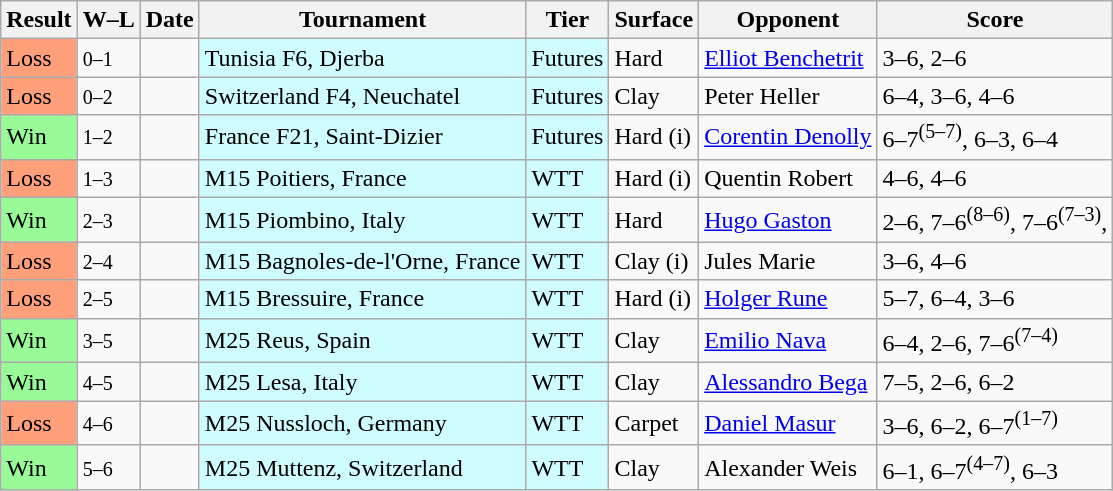<table class="sortable wikitable">
<tr>
<th>Result</th>
<th class="unsortable">W–L</th>
<th>Date</th>
<th>Tournament</th>
<th>Tier</th>
<th>Surface</th>
<th>Opponent</th>
<th class="unsortable">Score</th>
</tr>
<tr>
<td bgcolor=FFA07A>Loss</td>
<td><small>0–1</small></td>
<td></td>
<td style="background:#cffcff;">Tunisia F6, Djerba</td>
<td style="background:#cffcff;">Futures</td>
<td>Hard</td>
<td> <a href='#'>Elliot Benchetrit</a></td>
<td>3–6, 2–6</td>
</tr>
<tr>
<td bgcolor=FFA07A>Loss</td>
<td><small>0–2</small></td>
<td></td>
<td style="background:#cffcff;">Switzerland F4, Neuchatel</td>
<td style="background:#cffcff;">Futures</td>
<td>Clay</td>
<td> Peter Heller</td>
<td>6–4, 3–6, 4–6</td>
</tr>
<tr>
<td bgcolor=98FB98>Win</td>
<td><small>1–2</small></td>
<td></td>
<td style="background:#cffcff;">France F21, Saint-Dizier</td>
<td style="background:#cffcff;">Futures</td>
<td>Hard (i)</td>
<td> <a href='#'>Corentin Denolly</a></td>
<td>6–7<sup>(5–7)</sup>, 6–3, 6–4</td>
</tr>
<tr>
<td bgcolor=FFA07A>Loss</td>
<td><small>1–3</small></td>
<td></td>
<td style="background:#cffcff;">M15 Poitiers, France</td>
<td style="background:#cffcff;">WTT</td>
<td>Hard (i)</td>
<td> Quentin Robert</td>
<td>4–6, 4–6</td>
</tr>
<tr>
<td bgcolor=98FB98>Win</td>
<td><small>2–3</small></td>
<td></td>
<td style="background:#cffcff;">M15 Piombino, Italy</td>
<td style="background:#cffcff;">WTT</td>
<td>Hard</td>
<td> <a href='#'>Hugo Gaston</a></td>
<td>2–6, 7–6<sup>(8–6)</sup>, 7–6<sup>(7–3)</sup>,</td>
</tr>
<tr>
<td bgcolor=FFA07A>Loss</td>
<td><small>2–4</small></td>
<td></td>
<td style="background:#cffcff;">M15 Bagnoles-de-l'Orne, France</td>
<td style="background:#cffcff;">WTT</td>
<td>Clay (i)</td>
<td> Jules Marie</td>
<td>3–6, 4–6</td>
</tr>
<tr>
<td bgcolor=FFA07A>Loss</td>
<td><small>2–5</small></td>
<td></td>
<td style="background:#cffcff;">M15 Bressuire, France</td>
<td style="background:#cffcff;">WTT</td>
<td>Hard (i)</td>
<td> <a href='#'>Holger Rune</a></td>
<td>5–7, 6–4, 3–6</td>
</tr>
<tr>
<td bgcolor=98FB98>Win</td>
<td><small>3–5</small></td>
<td></td>
<td style="background:#cffcff;">M25 Reus, Spain</td>
<td style="background:#cffcff;">WTT</td>
<td>Clay</td>
<td> <a href='#'>Emilio Nava</a></td>
<td>6–4, 2–6, 7–6<sup>(7–4)</sup></td>
</tr>
<tr>
<td bgcolor=98FB98>Win</td>
<td><small>4–5</small></td>
<td></td>
<td style="background:#cffcff;">M25 Lesa, Italy</td>
<td style="background:#cffcff;">WTT</td>
<td>Clay</td>
<td> <a href='#'>Alessandro Bega</a></td>
<td>7–5, 2–6, 6–2</td>
</tr>
<tr>
<td bgcolor=FFA07A>Loss</td>
<td><small>4–6</small></td>
<td></td>
<td style="background:#cffcff;">M25 Nussloch, Germany</td>
<td style="background:#cffcff;">WTT</td>
<td>Carpet</td>
<td> <a href='#'>Daniel Masur</a></td>
<td>3–6, 6–2, 6–7<sup>(1–7)</sup></td>
</tr>
<tr>
<td bgcolor=98FB98>Win</td>
<td><small>5–6</small></td>
<td></td>
<td style="background:#cffcff;">M25 Muttenz, Switzerland</td>
<td style="background:#cffcff;">WTT</td>
<td>Clay</td>
<td> Alexander Weis</td>
<td>6–1, 6–7<sup>(4–7)</sup>, 6–3</td>
</tr>
</table>
